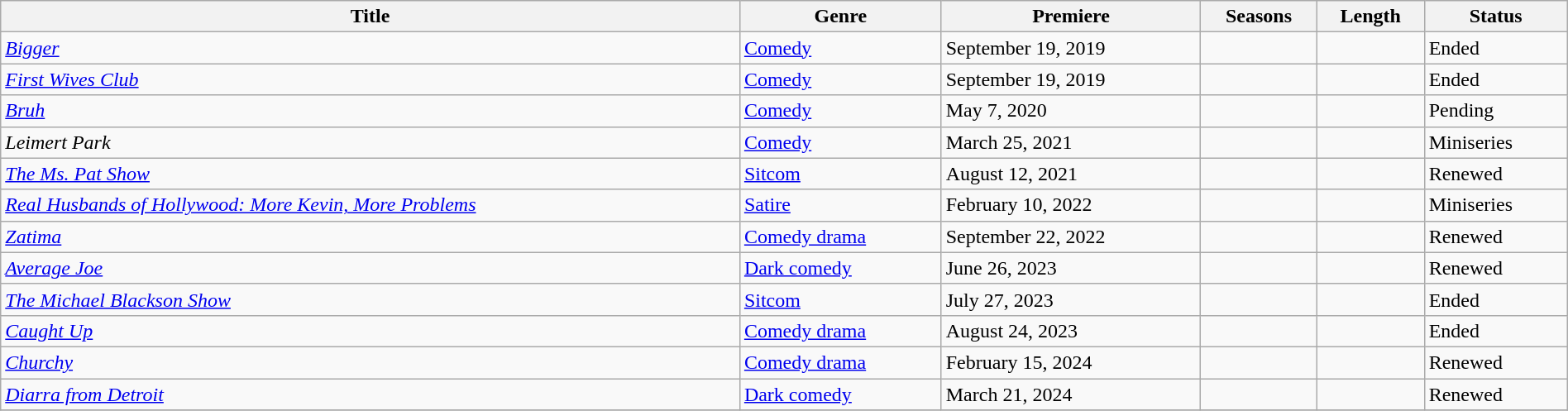<table class="wikitable sortable" style="width:100%;">
<tr>
<th>Title</th>
<th>Genre</th>
<th>Premiere</th>
<th>Seasons</th>
<th>Length</th>
<th>Status</th>
</tr>
<tr>
<td><em><a href='#'>Bigger</a></em></td>
<td><a href='#'>Comedy</a></td>
<td>September 19, 2019</td>
<td></td>
<td></td>
<td>Ended</td>
</tr>
<tr>
<td><em><a href='#'>First Wives Club</a></em></td>
<td><a href='#'>Comedy</a></td>
<td>September 19, 2019</td>
<td></td>
<td></td>
<td>Ended</td>
</tr>
<tr>
<td><em><a href='#'>Bruh</a></em></td>
<td><a href='#'>Comedy</a></td>
<td>May 7, 2020</td>
<td></td>
<td></td>
<td>Pending</td>
</tr>
<tr>
<td><em>Leimert Park</em></td>
<td><a href='#'>Comedy</a></td>
<td>March 25, 2021</td>
<td></td>
<td></td>
<td>Miniseries</td>
</tr>
<tr>
<td><em><a href='#'>The Ms. Pat Show</a></em></td>
<td><a href='#'>Sitcom</a></td>
<td>August 12, 2021</td>
<td></td>
<td></td>
<td>Renewed</td>
</tr>
<tr>
<td><em><a href='#'>Real Husbands of Hollywood: More Kevin, More Problems</a></em></td>
<td><a href='#'>Satire</a></td>
<td>February 10, 2022</td>
<td></td>
<td></td>
<td>Miniseries</td>
</tr>
<tr>
<td><em><a href='#'>Zatima</a></em></td>
<td><a href='#'>Comedy drama</a></td>
<td>September 22, 2022</td>
<td></td>
<td></td>
<td>Renewed</td>
</tr>
<tr>
<td><em><a href='#'>Average Joe</a></em></td>
<td><a href='#'>Dark comedy</a></td>
<td>June 26, 2023</td>
<td></td>
<td></td>
<td>Renewed</td>
</tr>
<tr>
<td><em><a href='#'>The Michael Blackson Show</a></em></td>
<td><a href='#'>Sitcom</a></td>
<td>July 27, 2023</td>
<td></td>
<td></td>
<td>Ended</td>
</tr>
<tr>
<td><em><a href='#'>Caught Up</a></em></td>
<td><a href='#'>Comedy drama</a></td>
<td>August 24, 2023</td>
<td></td>
<td></td>
<td>Ended</td>
</tr>
<tr>
<td><em><a href='#'>Churchy</a></em></td>
<td><a href='#'>Comedy drama</a></td>
<td>February 15, 2024</td>
<td></td>
<td></td>
<td>Renewed</td>
</tr>
<tr>
<td><em><a href='#'>Diarra from Detroit</a></em></td>
<td><a href='#'>Dark comedy</a></td>
<td>March 21, 2024</td>
<td></td>
<td></td>
<td>Renewed</td>
</tr>
<tr>
</tr>
</table>
